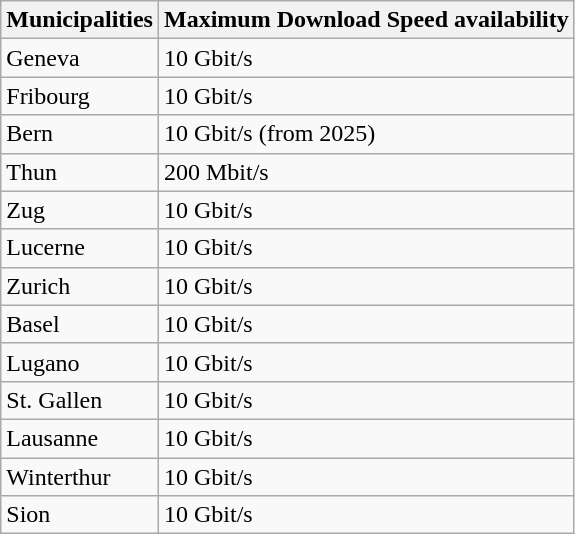<table class="wikitable">
<tr>
<th>Municipalities</th>
<th>Maximum Download Speed availability</th>
</tr>
<tr>
<td>Geneva</td>
<td>10 Gbit/s</td>
</tr>
<tr>
<td>Fribourg</td>
<td>10 Gbit/s</td>
</tr>
<tr>
<td>Bern</td>
<td>10 Gbit/s (from 2025)</td>
</tr>
<tr>
<td>Thun</td>
<td>200 Mbit/s</td>
</tr>
<tr>
<td>Zug</td>
<td>10 Gbit/s</td>
</tr>
<tr>
<td>Lucerne</td>
<td>10 Gbit/s</td>
</tr>
<tr>
<td>Zurich</td>
<td>10 Gbit/s</td>
</tr>
<tr>
<td>Basel</td>
<td>10 Gbit/s</td>
</tr>
<tr>
<td>Lugano</td>
<td>10 Gbit/s</td>
</tr>
<tr>
<td>St. Gallen</td>
<td>10 Gbit/s</td>
</tr>
<tr>
<td>Lausanne</td>
<td>10 Gbit/s</td>
</tr>
<tr>
<td>Winterthur</td>
<td>10 Gbit/s</td>
</tr>
<tr>
<td>Sion</td>
<td>10 Gbit/s</td>
</tr>
</table>
